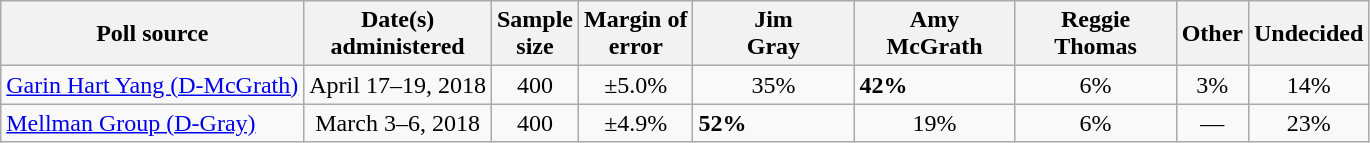<table class="wikitable">
<tr>
<th>Poll source</th>
<th>Date(s)<br>administered</th>
<th>Sample<br>size</th>
<th>Margin of <br>error</th>
<th style="width:100px;">Jim<br>Gray</th>
<th style="width:100px;">Amy<br>McGrath</th>
<th style="width:100px;">Reggie<br>Thomas</th>
<th>Other</th>
<th>Undecided</th>
</tr>
<tr>
<td><a href='#'>Garin Hart Yang (D-McGrath)</a></td>
<td align=center>April 17–19, 2018</td>
<td align=center>400</td>
<td align=center>±5.0%</td>
<td align=center>35%</td>
<td><strong>42%</strong></td>
<td align=center>6%</td>
<td align=center>3%</td>
<td align=center>14%</td>
</tr>
<tr>
<td><a href='#'>Mellman Group (D-Gray)</a></td>
<td align=center>March 3–6, 2018</td>
<td align=center>400</td>
<td align=center>±4.9%</td>
<td><strong>52%</strong></td>
<td align=center>19%</td>
<td align=center>6%</td>
<td align=center>—</td>
<td align=center>23%</td>
</tr>
</table>
